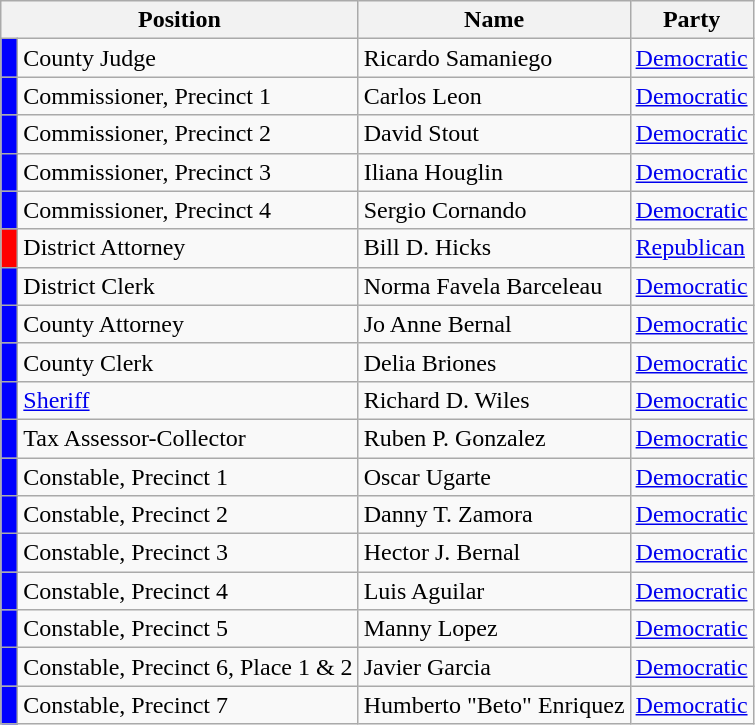<table class="wikitable">
<tr>
<th colspan="2" style="text-align:center; vertical-align:bottom;"><strong>Position</strong></th>
<th style="text-align:center; vertical-align:bottom;"><strong>Name</strong></th>
<th style="text-align:center; vertical-align:bottom;"><strong>Party</strong></th>
</tr>
<tr>
<td style="background:blue;"> </td>
<td>County Judge</td>
<td>Ricardo Samaniego</td>
<td><a href='#'>Democratic</a></td>
</tr>
<tr>
<td style="background:blue;"> </td>
<td>Commissioner, Precinct 1</td>
<td>Carlos Leon</td>
<td><a href='#'>Democratic</a></td>
</tr>
<tr>
<td style="background:blue;"> </td>
<td>Commissioner, Precinct 2</td>
<td>David Stout</td>
<td><a href='#'>Democratic</a></td>
</tr>
<tr>
<td style="background:blue;"> </td>
<td>Commissioner, Precinct 3</td>
<td>Iliana Houglin</td>
<td><a href='#'>Democratic</a></td>
</tr>
<tr>
<td style="background:blue;"> </td>
<td>Commissioner, Precinct 4</td>
<td>Sergio Cornando</td>
<td><a href='#'>Democratic</a></td>
</tr>
<tr>
<td style="background:red;"> </td>
<td>District Attorney</td>
<td>Bill D. Hicks</td>
<td><a href='#'>Republican</a></td>
</tr>
<tr>
<td style="background:blue;"> </td>
<td>District Clerk</td>
<td>Norma Favela Barceleau</td>
<td><a href='#'>Democratic</a></td>
</tr>
<tr>
<td style="background:blue;"> </td>
<td>County Attorney</td>
<td>Jo Anne Bernal</td>
<td><a href='#'>Democratic</a></td>
</tr>
<tr>
<td style="background:blue;"> </td>
<td>County Clerk</td>
<td>Delia Briones</td>
<td><a href='#'>Democratic</a></td>
</tr>
<tr>
<td style="background:blue;"> </td>
<td><a href='#'>Sheriff</a></td>
<td>Richard D. Wiles</td>
<td><a href='#'>Democratic</a></td>
</tr>
<tr>
<td style="background:blue;"> </td>
<td>Tax Assessor-Collector</td>
<td>Ruben P. Gonzalez</td>
<td><a href='#'>Democratic</a></td>
</tr>
<tr>
<td style="background:blue;"> </td>
<td>Constable, Precinct 1</td>
<td>Oscar Ugarte</td>
<td><a href='#'>Democratic</a></td>
</tr>
<tr>
<td style="background:blue;"> </td>
<td>Constable, Precinct 2</td>
<td>Danny T. Zamora</td>
<td><a href='#'>Democratic</a></td>
</tr>
<tr>
<td style="background:blue;"> </td>
<td>Constable, Precinct 3</td>
<td>Hector J. Bernal</td>
<td><a href='#'>Democratic</a></td>
</tr>
<tr>
<td style="background:blue;"> </td>
<td>Constable, Precinct 4</td>
<td>Luis Aguilar</td>
<td><a href='#'>Democratic</a></td>
</tr>
<tr>
<td style="background:blue;"> </td>
<td>Constable, Precinct 5</td>
<td>Manny Lopez</td>
<td><a href='#'>Democratic</a></td>
</tr>
<tr>
<td style="background:blue;"> </td>
<td>Constable, Precinct 6, Place 1 & 2</td>
<td>Javier Garcia</td>
<td><a href='#'>Democratic</a></td>
</tr>
<tr>
<td style="background:blue;"> </td>
<td>Constable, Precinct 7</td>
<td>Humberto "Beto" Enriquez</td>
<td><a href='#'>Democratic</a></td>
</tr>
</table>
